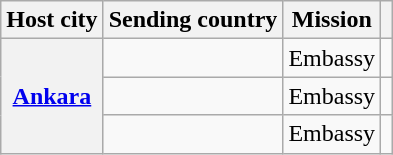<table class="wikitable plainrowheaders">
<tr>
<th scope="col">Host city</th>
<th scope="col">Sending country</th>
<th scope="col">Mission</th>
<th scope="col"></th>
</tr>
<tr>
<th rowspan="3"><a href='#'>Ankara</a></th>
<td></td>
<td style="text-align:center;">Embassy</td>
<td style="text-align:center;"></td>
</tr>
<tr>
<td></td>
<td style="text-align:center;">Embassy</td>
<td style="text-align:center;"></td>
</tr>
<tr>
<td></td>
<td style="text-align:center;">Embassy</td>
<td style="text-align:center;"></td>
</tr>
</table>
